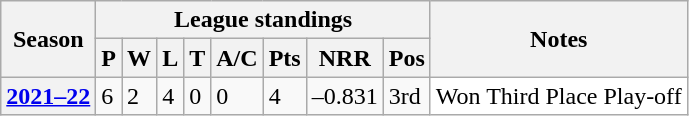<table class="wikitable sortable">
<tr>
<th scope="col" rowspan="2">Season</th>
<th scope="col" colspan="8">League standings</th>
<th scope="col" rowspan="2">Notes</th>
</tr>
<tr>
<th scope="col">P</th>
<th scope="col">W</th>
<th scope="col">L</th>
<th scope="col">T</th>
<th scope="col">A/C</th>
<th scope="col">Pts</th>
<th scope="col">NRR</th>
<th scope="col">Pos</th>
</tr>
<tr>
<th scope="row"><a href='#'>2021–22</a></th>
<td>6</td>
<td>2</td>
<td>4</td>
<td>0</td>
<td>0</td>
<td>4</td>
<td>–0.831</td>
<td>3rd</td>
<td style="background: white;">Won Third Place Play-off</td>
</tr>
</table>
